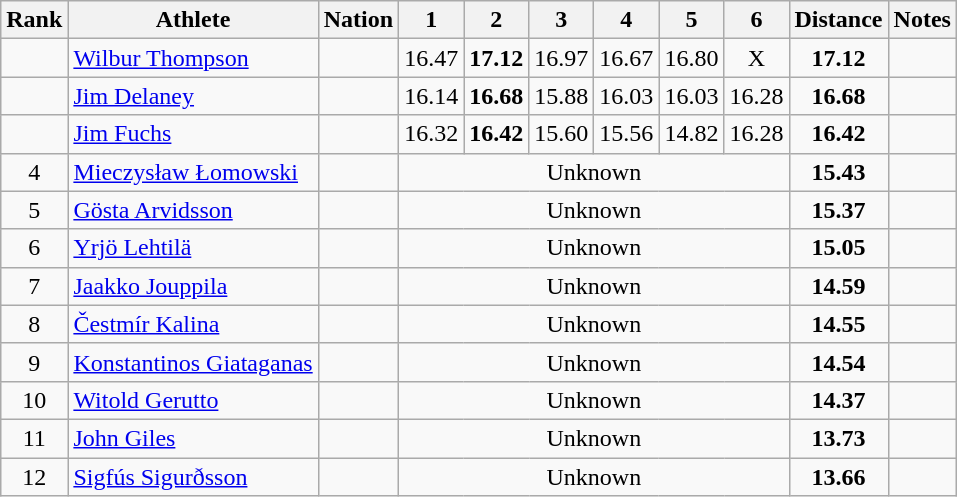<table class="wikitable sortable" style="text-align:center">
<tr>
<th>Rank</th>
<th>Athlete</th>
<th>Nation</th>
<th>1</th>
<th>2</th>
<th>3</th>
<th>4</th>
<th>5</th>
<th>6</th>
<th>Distance</th>
<th>Notes</th>
</tr>
<tr>
<td></td>
<td align=left><a href='#'>Wilbur Thompson</a></td>
<td align=left></td>
<td>16.47 </td>
<td><strong>17.12</strong> </td>
<td>16.97</td>
<td>16.67</td>
<td>16.80</td>
<td data-sort-value=1.00>X</td>
<td><strong>17.12</strong></td>
<td></td>
</tr>
<tr>
<td></td>
<td align=left><a href='#'>Jim Delaney</a></td>
<td align=left></td>
<td>16.14</td>
<td><strong>16.68</strong> </td>
<td>15.88</td>
<td>16.03</td>
<td>16.03</td>
<td>16.28</td>
<td><strong>16.68</strong></td>
<td></td>
</tr>
<tr>
<td></td>
<td align=left><a href='#'>Jim Fuchs</a></td>
<td align=left></td>
<td>16.32 </td>
<td><strong>16.42</strong></td>
<td>15.60</td>
<td>15.56</td>
<td>14.82</td>
<td>16.28</td>
<td><strong>16.42</strong></td>
<td></td>
</tr>
<tr>
<td>4</td>
<td align=left><a href='#'>Mieczysław Łomowski</a></td>
<td align=left></td>
<td data-sort-value=15.43 colspan=6>Unknown</td>
<td><strong>15.43</strong></td>
<td></td>
</tr>
<tr>
<td>5</td>
<td align=left><a href='#'>Gösta Arvidsson</a></td>
<td align=left></td>
<td data-sort-value=15.37 colspan=6>Unknown</td>
<td><strong>15.37</strong></td>
<td></td>
</tr>
<tr>
<td>6</td>
<td align=left><a href='#'>Yrjö Lehtilä</a></td>
<td align=left></td>
<td data-sort-value=15.05 colspan=6>Unknown</td>
<td><strong>15.05</strong></td>
<td></td>
</tr>
<tr>
<td>7</td>
<td align=left><a href='#'>Jaakko Jouppila</a></td>
<td align=left></td>
<td data-sort-value=14.59 colspan=6>Unknown</td>
<td><strong>14.59</strong></td>
<td></td>
</tr>
<tr>
<td>8</td>
<td align=left><a href='#'>Čestmír Kalina</a></td>
<td align=left></td>
<td data-sort-value=14.55 colspan=6>Unknown</td>
<td><strong>14.55</strong></td>
<td></td>
</tr>
<tr>
<td>9</td>
<td align=left><a href='#'>Konstantinos Giataganas</a></td>
<td align=left></td>
<td data-sort-value=14.54 colspan=6>Unknown</td>
<td><strong>14.54</strong></td>
<td></td>
</tr>
<tr>
<td>10</td>
<td align=left><a href='#'>Witold Gerutto</a></td>
<td align=left></td>
<td data-sort-value=14.37 colspan=6>Unknown</td>
<td><strong>14.37</strong></td>
<td></td>
</tr>
<tr>
<td>11</td>
<td align=left><a href='#'>John Giles</a></td>
<td align=left></td>
<td data-sort-value=13.73 colspan=6>Unknown</td>
<td><strong>13.73</strong></td>
<td></td>
</tr>
<tr>
<td>12</td>
<td align=left><a href='#'>Sigfús Sigurðsson</a></td>
<td align=left></td>
<td data-sort-value=13.66 colspan=6>Unknown</td>
<td><strong>13.66</strong></td>
<td></td>
</tr>
</table>
